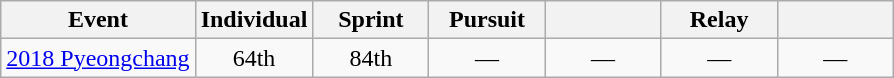<table class="wikitable" style="text-align: center;">
<tr ">
<th>Event</th>
<th style="width:70px;">Individual</th>
<th style="width:70px;">Sprint</th>
<th style="width:70px;">Pursuit</th>
<th style="width:70px;"></th>
<th style="width:70px;">Relay</th>
<th style="width:70px;"></th>
</tr>
<tr>
<td align=left> <a href='#'>2018 Pyeongchang</a></td>
<td>64th</td>
<td>84th</td>
<td>—</td>
<td>—</td>
<td>—</td>
<td>—</td>
</tr>
</table>
